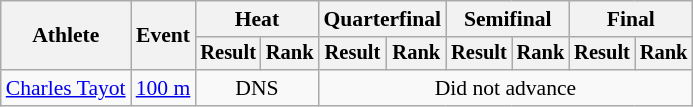<table class="wikitable" style="font-size:90%">
<tr>
<th rowspan="2">Athlete</th>
<th rowspan="2">Event</th>
<th colspan="2">Heat</th>
<th colspan="2">Quarterfinal</th>
<th colspan="2">Semifinal</th>
<th colspan="2">Final</th>
</tr>
<tr style="font-size:95%">
<th>Result</th>
<th>Rank</th>
<th>Result</th>
<th>Rank</th>
<th>Result</th>
<th>Rank</th>
<th>Result</th>
<th>Rank</th>
</tr>
<tr align=center>
<td align=left><a href='#'>Charles Tayot</a></td>
<td align=left><a href='#'>100 m</a></td>
<td colspan=2>DNS</td>
<td colspan=6>Did not advance</td>
</tr>
</table>
